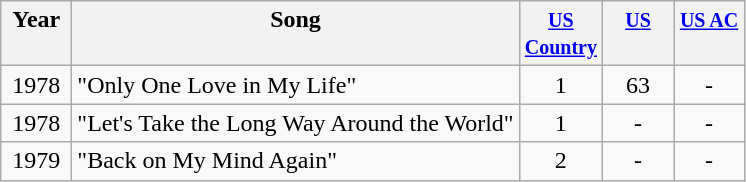<table class="wikitable">
<tr>
<th align="center" valign="top" width="40">Year</th>
<th align="left" valign="top">Song</th>
<th align="center" valign="top" width="40"><small><a href='#'>US Country</a></small></th>
<th align="center" valign="top" width="40"><small><a href='#'>US</a></small></th>
<th align="center" valign="top" width="40"><small><a href='#'>US AC</a></small></th>
</tr>
<tr>
<td align="center" valign="top">1978</td>
<td align="left" valign="top">"Only One Love in My Life"</td>
<td align="center" valign="top">1</td>
<td align="center" valign="top">63</td>
<td align="center" valign="top">-</td>
</tr>
<tr>
<td align="center" valign="top">1978</td>
<td align="left" valign="top">"Let's Take the Long Way Around the World"</td>
<td align="center" valign="top">1</td>
<td align="center" valign="top">-</td>
<td align="center" valign="top">-</td>
</tr>
<tr>
<td align="center" valign="top">1979</td>
<td align="left" valign="top">"Back on My Mind Again"</td>
<td align="center" valign="top">2</td>
<td align="center" valign="top">-</td>
<td align="center" valign="top">-</td>
</tr>
</table>
